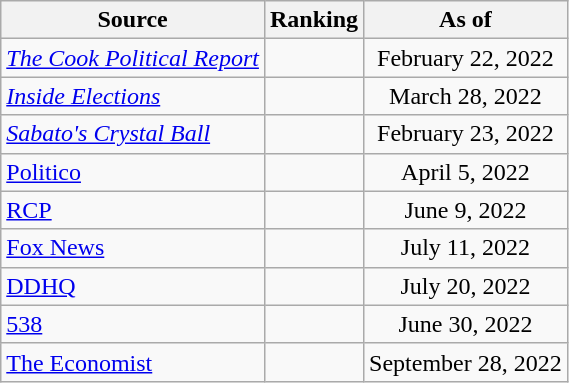<table class="wikitable" style="text-align:center">
<tr>
<th>Source</th>
<th>Ranking</th>
<th>As of</th>
</tr>
<tr>
<td align=left><em><a href='#'>The Cook Political Report</a></em></td>
<td></td>
<td>February 22, 2022</td>
</tr>
<tr>
<td align=left><em><a href='#'>Inside Elections</a></em></td>
<td></td>
<td>March 28, 2022</td>
</tr>
<tr>
<td align=left><em><a href='#'>Sabato's Crystal Ball</a></em></td>
<td></td>
<td>February 23, 2022</td>
</tr>
<tr>
<td align="left"><a href='#'>Politico</a></td>
<td></td>
<td>April 5, 2022</td>
</tr>
<tr>
<td align="left"><a href='#'>RCP</a></td>
<td></td>
<td>June 9, 2022</td>
</tr>
<tr>
<td align=left><a href='#'>Fox News</a></td>
<td></td>
<td>July 11, 2022</td>
</tr>
<tr>
<td align="left"><a href='#'>DDHQ</a></td>
<td></td>
<td>July 20, 2022</td>
</tr>
<tr>
<td align="left"><a href='#'>538</a></td>
<td></td>
<td>June 30, 2022</td>
</tr>
<tr>
<td align="left"><a href='#'>The Economist</a></td>
<td></td>
<td>September 28, 2022</td>
</tr>
</table>
